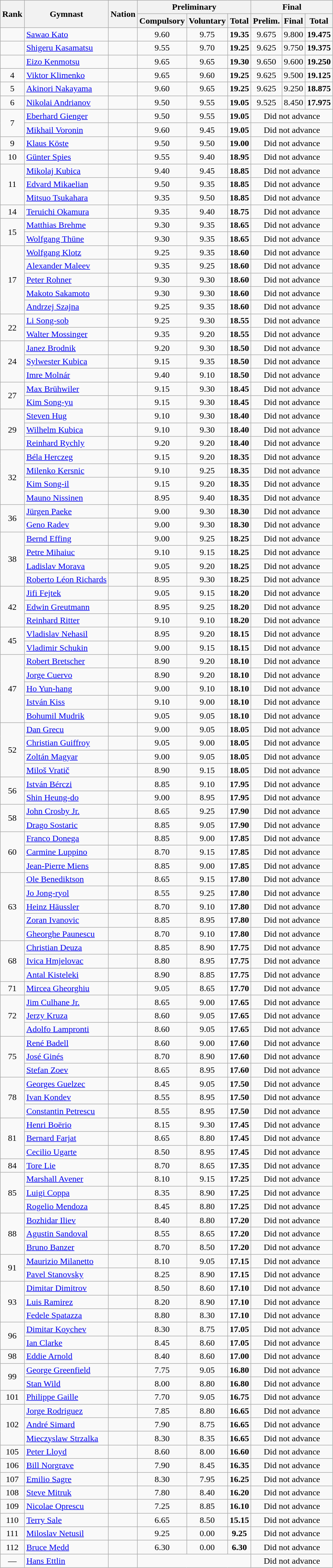<table class="wikitable sortable" style="text-align:center">
<tr>
<th rowspan=2>Rank</th>
<th rowspan=2>Gymnast</th>
<th rowspan=2>Nation</th>
<th colspan=3>Preliminary</th>
<th colspan=3>Final</th>
</tr>
<tr>
<th>Compulsory</th>
<th>Voluntary</th>
<th>Total</th>
<th> Prelim.</th>
<th>Final</th>
<th>Total</th>
</tr>
<tr>
<td></td>
<td align=left data-sort-value=Kato><a href='#'>Sawao Kato</a></td>
<td align=left></td>
<td>9.60</td>
<td>9.75</td>
<td><strong>19.35</strong></td>
<td>9.675</td>
<td>9.800</td>
<td><strong>19.475</strong></td>
</tr>
<tr>
<td></td>
<td align=left data-sort-value=Kasamatsu><a href='#'>Shigeru Kasamatsu</a></td>
<td align=left></td>
<td>9.55</td>
<td>9.70</td>
<td><strong>19.25</strong></td>
<td>9.625</td>
<td>9.750</td>
<td><strong>19.375</strong></td>
</tr>
<tr>
<td></td>
<td align=left data-sort-value=Kenmotsu><a href='#'>Eizo Kenmotsu</a></td>
<td align=left></td>
<td>9.65</td>
<td>9.65</td>
<td><strong>19.30</strong></td>
<td>9.650</td>
<td>9.600</td>
<td><strong>19.250</strong></td>
</tr>
<tr>
<td>4</td>
<td align=left data-sort-value=Klimenko><a href='#'>Viktor Klimenko</a></td>
<td align=left></td>
<td>9.65</td>
<td>9.60</td>
<td><strong>19.25</strong></td>
<td>9.625</td>
<td>9.500</td>
<td><strong>19.125</strong></td>
</tr>
<tr>
<td>5</td>
<td align=left data-sort-value=Nakayama><a href='#'>Akinori Nakayama</a></td>
<td align=left></td>
<td>9.60</td>
<td>9.65</td>
<td><strong>19.25</strong></td>
<td>9.625</td>
<td>9.250</td>
<td><strong>18.875</strong></td>
</tr>
<tr>
<td>6</td>
<td align=left data-sort-value=Andrianov><a href='#'>Nikolai Andrianov</a></td>
<td align=left></td>
<td>9.50</td>
<td>9.55</td>
<td><strong>19.05</strong></td>
<td>9.525</td>
<td>8.450</td>
<td><strong>17.975</strong></td>
</tr>
<tr>
<td rowspan=2>7</td>
<td align=left data-sort-value=Gienger><a href='#'>Eberhard Gienger</a></td>
<td align=left></td>
<td>9.50</td>
<td>9.55</td>
<td><strong>19.05</strong></td>
<td colspan=3 data-sort-value=0.000>Did not advance</td>
</tr>
<tr>
<td align=left data-sort-value=Voronin><a href='#'>Mikhail Voronin</a></td>
<td align=left></td>
<td>9.60</td>
<td>9.45</td>
<td><strong>19.05</strong></td>
<td colspan=3 data-sort-value=0.000>Did not advance</td>
</tr>
<tr>
<td>9</td>
<td align=left data-sort-value=Köste><a href='#'>Klaus Köste</a></td>
<td align=left></td>
<td>9.50</td>
<td>9.50</td>
<td><strong>19.00</strong></td>
<td colspan=3 data-sort-value=0.000>Did not advance</td>
</tr>
<tr>
<td>10</td>
<td align=left data-sort-value=Spies><a href='#'>Günter Spies</a></td>
<td align=left></td>
<td>9.55</td>
<td>9.40</td>
<td><strong>18.95</strong></td>
<td colspan=3 data-sort-value=0.000>Did not advance</td>
</tr>
<tr>
<td rowspan=3>11</td>
<td align=left data-sort-value=Kubica><a href='#'>Mikolaj Kubica</a></td>
<td align=left></td>
<td>9.40</td>
<td>9.45</td>
<td><strong>18.85</strong></td>
<td colspan=3 data-sort-value=0.000>Did not advance</td>
</tr>
<tr>
<td align=left data-sort-value=Mikaelian><a href='#'>Edvard Mikaelian</a></td>
<td align=left></td>
<td>9.50</td>
<td>9.35</td>
<td><strong>18.85</strong></td>
<td colspan=3 data-sort-value=0.000>Did not advance</td>
</tr>
<tr>
<td align=left data-sort-value=Tsukahara><a href='#'>Mitsuo Tsukahara</a></td>
<td align=left></td>
<td>9.35</td>
<td>9.50</td>
<td><strong>18.85</strong></td>
<td colspan=3 data-sort-value=0.000>Did not advance</td>
</tr>
<tr>
<td>14</td>
<td align=left data-sort-value=Okamura><a href='#'>Teruichi Okamura</a></td>
<td align=left></td>
<td>9.35</td>
<td>9.40</td>
<td><strong>18.75</strong></td>
<td colspan=3 data-sort-value=0.000>Did not advance</td>
</tr>
<tr>
<td rowspan=2>15</td>
<td align=left data-sort-value=Brehme><a href='#'>Matthias Brehme</a></td>
<td align=left></td>
<td>9.30</td>
<td>9.35</td>
<td><strong>18.65</strong></td>
<td colspan=3 data-sort-value=0.000>Did not advance</td>
</tr>
<tr>
<td align=left data-sort-value=Thüne><a href='#'>Wolfgang Thüne</a></td>
<td align=left></td>
<td>9.30</td>
<td>9.35</td>
<td><strong>18.65</strong></td>
<td colspan=3 data-sort-value=0.000>Did not advance</td>
</tr>
<tr>
<td rowspan=5>17</td>
<td align=left data-sort-value=Klotz><a href='#'>Wolfgang Klotz</a></td>
<td align=left></td>
<td>9.25</td>
<td>9.35</td>
<td><strong>18.60</strong></td>
<td colspan=3 data-sort-value=0.000>Did not advance</td>
</tr>
<tr>
<td align=left data-sort-value=Maleev><a href='#'>Alexander Maleev</a></td>
<td align=left></td>
<td>9.35</td>
<td>9.25</td>
<td><strong>18.60</strong></td>
<td colspan=3 data-sort-value=0.000>Did not advance</td>
</tr>
<tr>
<td align=left data-sort-value=Rohner><a href='#'>Peter Rohner</a></td>
<td align=left></td>
<td>9.30</td>
<td>9.30</td>
<td><strong>18.60</strong></td>
<td colspan=3 data-sort-value=0.000>Did not advance</td>
</tr>
<tr>
<td align=left data-sort-value=Sakamoto><a href='#'>Makoto Sakamoto</a></td>
<td align=left></td>
<td>9.30</td>
<td>9.30</td>
<td><strong>18.60</strong></td>
<td colspan=3 data-sort-value=0.000>Did not advance</td>
</tr>
<tr>
<td align=left data-sort-value=Szajna><a href='#'>Andrzej Szajna</a></td>
<td align=left></td>
<td>9.25</td>
<td>9.35</td>
<td><strong>18.60</strong></td>
<td colspan=3 data-sort-value=0.000>Did not advance</td>
</tr>
<tr>
<td rowspan=2>22</td>
<td align=left data-sort-value=Li><a href='#'>Li Song-sob</a></td>
<td align=left></td>
<td>9.25</td>
<td>9.30</td>
<td><strong>18.55</strong></td>
<td colspan=3 data-sort-value=0.000>Did not advance</td>
</tr>
<tr>
<td align=left data-sort-value=Mossinger><a href='#'>Walter Mossinger</a></td>
<td align=left></td>
<td>9.35</td>
<td>9.20</td>
<td><strong>18.55</strong></td>
<td colspan=3 data-sort-value=0.000>Did not advance</td>
</tr>
<tr>
<td rowspan=3>24</td>
<td align=left data-sort-value=Brodnik><a href='#'>Janez Brodnik</a></td>
<td align=left></td>
<td>9.20</td>
<td>9.30</td>
<td><strong>18.50</strong></td>
<td colspan=3 data-sort-value=0.000>Did not advance</td>
</tr>
<tr>
<td align=left data-sort-value=Kubica><a href='#'>Sylwester Kubica</a></td>
<td align=left></td>
<td>9.15</td>
<td>9.35</td>
<td><strong>18.50</strong></td>
<td colspan=3 data-sort-value=0.000>Did not advance</td>
</tr>
<tr>
<td align=left data-sort-value=Molnár><a href='#'>Imre Molnár</a></td>
<td align=left></td>
<td>9.40</td>
<td>9.10</td>
<td><strong>18.50</strong></td>
<td colspan=3 data-sort-value=0.000>Did not advance</td>
</tr>
<tr>
<td rowspan=2>27</td>
<td align=left data-sort-value=Brühwiler><a href='#'>Max Brühwiler</a></td>
<td align=left></td>
<td>9.15</td>
<td>9.30</td>
<td><strong>18.45</strong></td>
<td colspan=3 data-sort-value=0.000>Did not advance</td>
</tr>
<tr>
<td align=left data-sort-value=Kim><a href='#'>Kim Song-yu</a></td>
<td align=left></td>
<td>9.15</td>
<td>9.30</td>
<td><strong>18.45</strong></td>
<td colspan=3 data-sort-value=0.000>Did not advance</td>
</tr>
<tr>
<td rowspan=3>29</td>
<td align=left data-sort-value=Hug><a href='#'>Steven Hug</a></td>
<td align=left></td>
<td>9.10</td>
<td>9.30</td>
<td><strong>18.40</strong></td>
<td colspan=3 data-sort-value=0.000>Did not advance</td>
</tr>
<tr>
<td align=left data-sort-value=Kubica><a href='#'>Wilhelm Kubica</a></td>
<td align=left></td>
<td>9.10</td>
<td>9.30</td>
<td><strong>18.40</strong></td>
<td colspan=3 data-sort-value=0.000>Did not advance</td>
</tr>
<tr>
<td align=left data-sort-value=Rychly><a href='#'>Reinhard Rychly</a></td>
<td align=left></td>
<td>9.20</td>
<td>9.20</td>
<td><strong>18.40</strong></td>
<td colspan=3 data-sort-value=0.000>Did not advance</td>
</tr>
<tr>
<td rowspan=4>32</td>
<td align=left data-sort-value=Herczeg><a href='#'>Béla Herczeg</a></td>
<td align=left></td>
<td>9.15</td>
<td>9.20</td>
<td><strong>18.35</strong></td>
<td colspan=3 data-sort-value=0.000>Did not advance</td>
</tr>
<tr>
<td align=left data-sort-value=Kersnic><a href='#'>Milenko Kersnic</a></td>
<td align=left></td>
<td>9.10</td>
<td>9.25</td>
<td><strong>18.35</strong></td>
<td colspan=3 data-sort-value=0.000>Did not advance</td>
</tr>
<tr>
<td align=left data-sort-value=Kim><a href='#'>Kim Song-il</a></td>
<td align=left></td>
<td>9.15</td>
<td>9.20</td>
<td><strong>18.35</strong></td>
<td colspan=3 data-sort-value=0.000>Did not advance</td>
</tr>
<tr>
<td align=left data-sort-value=Nissinen><a href='#'>Mauno Nissinen</a></td>
<td align=left></td>
<td>8.95</td>
<td>9.40</td>
<td><strong>18.35</strong></td>
<td colspan=3 data-sort-value=0.000>Did not advance</td>
</tr>
<tr>
<td rowspan=2>36</td>
<td align=left data-sort-value=Paeke><a href='#'>Jürgen Paeke</a></td>
<td align=left></td>
<td>9.00</td>
<td>9.30</td>
<td><strong>18.30</strong></td>
<td colspan=3 data-sort-value=0.000>Did not advance</td>
</tr>
<tr>
<td align=left data-sort-value=Radev><a href='#'>Geno Radev</a></td>
<td align=left></td>
<td>9.00</td>
<td>9.30</td>
<td><strong>18.30</strong></td>
<td colspan=3 data-sort-value=0.000>Did not advance</td>
</tr>
<tr>
<td rowspan=4>38</td>
<td align=left data-sort-value=Effing><a href='#'>Bernd Effing</a></td>
<td align=left></td>
<td>9.00</td>
<td>9.25</td>
<td><strong>18.25</strong></td>
<td colspan=3 data-sort-value=0.000>Did not advance</td>
</tr>
<tr>
<td align=left data-sort-value=Mihaiuc><a href='#'>Petre Mihaiuc</a></td>
<td align=left></td>
<td>9.10</td>
<td>9.15</td>
<td><strong>18.25</strong></td>
<td colspan=3 data-sort-value=0.000>Did not advance</td>
</tr>
<tr>
<td align=left data-sort-value=Morava><a href='#'>Ladislav Morava</a></td>
<td align=left></td>
<td>9.05</td>
<td>9.20</td>
<td><strong>18.25</strong></td>
<td colspan=3 data-sort-value=0.000>Did not advance</td>
</tr>
<tr>
<td align=left data-sort-value=Richards><a href='#'>Roberto Léon Richards</a></td>
<td align=left></td>
<td>8.95</td>
<td>9.30</td>
<td><strong>18.25</strong></td>
<td colspan=3 data-sort-value=0.000>Did not advance</td>
</tr>
<tr>
<td rowspan=3>42</td>
<td align=left data-sort-value=Fejtek><a href='#'>Jifi Fejtek</a></td>
<td align=left></td>
<td>9.05</td>
<td>9.15</td>
<td><strong>18.20</strong></td>
<td colspan=3 data-sort-value=0.000>Did not advance</td>
</tr>
<tr>
<td align=left data-sort-value=Greutmann><a href='#'>Edwin Greutmann</a></td>
<td align=left></td>
<td>8.95</td>
<td>9.25</td>
<td><strong>18.20</strong></td>
<td colspan=3 data-sort-value=0.000>Did not advance</td>
</tr>
<tr>
<td align=left data-sort-value=Ritter><a href='#'>Reinhard Ritter</a></td>
<td align=left></td>
<td>9.10</td>
<td>9.10</td>
<td><strong>18.20</strong></td>
<td colspan=3 data-sort-value=0.000>Did not advance</td>
</tr>
<tr>
<td rowspan=2>45</td>
<td align=left data-sort-value=Nehasil><a href='#'>Vladislav Nehasil</a></td>
<td align=left></td>
<td>8.95</td>
<td>9.20</td>
<td><strong>18.15</strong></td>
<td colspan=3 data-sort-value=0.000>Did not advance</td>
</tr>
<tr>
<td align=left data-sort-value=Schukin><a href='#'>Vladimir Schukin</a></td>
<td align=left></td>
<td>9.00</td>
<td>9.15</td>
<td><strong>18.15</strong></td>
<td colspan=3 data-sort-value=0.000>Did not advance</td>
</tr>
<tr>
<td rowspan=5>47</td>
<td align=left data-sort-value=Bretscher><a href='#'>Robert Bretscher</a></td>
<td align=left></td>
<td>8.90</td>
<td>9.20</td>
<td><strong>18.10</strong></td>
<td colspan=3 data-sort-value=0.000>Did not advance</td>
</tr>
<tr>
<td align=left data-sort-value=Cuervo><a href='#'>Jorge Cuervo</a></td>
<td align=left></td>
<td>8.90</td>
<td>9.20</td>
<td><strong>18.10</strong></td>
<td colspan=3 data-sort-value=0.000>Did not advance</td>
</tr>
<tr>
<td align=left data-sort-value=Ho><a href='#'>Ho Yun-hang</a></td>
<td align=left></td>
<td>9.00</td>
<td>9.10</td>
<td><strong>18.10</strong></td>
<td colspan=3 data-sort-value=0.000>Did not advance</td>
</tr>
<tr>
<td align=left data-sort-value=Kiss><a href='#'>István Kiss</a></td>
<td align=left></td>
<td>9.10</td>
<td>9.00</td>
<td><strong>18.10</strong></td>
<td colspan=3 data-sort-value=0.000>Did not advance</td>
</tr>
<tr>
<td align=left data-sort-value=Mudrik><a href='#'>Bohumil Mudrik</a></td>
<td align=left></td>
<td>9.05</td>
<td>9.05</td>
<td><strong>18.10</strong></td>
<td colspan=3 data-sort-value=0.000>Did not advance</td>
</tr>
<tr>
<td rowspan=4>52</td>
<td align=left data-sort-value=Grecu><a href='#'>Dan Grecu</a></td>
<td align=left></td>
<td>9.00</td>
<td>9.05</td>
<td><strong>18.05</strong></td>
<td colspan=3 data-sort-value=0.000>Did not advance</td>
</tr>
<tr>
<td align=left data-sort-value=Guiffroy><a href='#'>Christian Guiffroy</a></td>
<td align=left></td>
<td>9.05</td>
<td>9.00</td>
<td><strong>18.05</strong></td>
<td colspan=3 data-sort-value=0.000>Did not advance</td>
</tr>
<tr>
<td align=left data-sort-value=Magyar><a href='#'>Zoltán Magyar</a></td>
<td align=left></td>
<td>9.00</td>
<td>9.05</td>
<td><strong>18.05</strong></td>
<td colspan=3 data-sort-value=0.000>Did not advance</td>
</tr>
<tr>
<td align=left data-sort-value=Vratič><a href='#'>Miloš Vratič</a></td>
<td align=left></td>
<td>8.90</td>
<td>9.15</td>
<td><strong>18.05</strong></td>
<td colspan=3 data-sort-value=0.000>Did not advance</td>
</tr>
<tr>
<td rowspan=2>56</td>
<td align=left data-sort-value=Bérczi><a href='#'>István Bérczi</a></td>
<td align=left></td>
<td>8.85</td>
<td>9.10</td>
<td><strong>17.95</strong></td>
<td colspan=3 data-sort-value=0.000>Did not advance</td>
</tr>
<tr>
<td align=left data-sort-value=Shin><a href='#'>Shin Heung-do</a></td>
<td align=left></td>
<td>9.00</td>
<td>8.95</td>
<td><strong>17.95</strong></td>
<td colspan=3 data-sort-value=0.000>Did not advance</td>
</tr>
<tr>
<td rowspan=2>58</td>
<td align=left data-sort-value=Crosby Jr.><a href='#'>John Crosby Jr.</a></td>
<td align=left></td>
<td>8.65</td>
<td>9.25</td>
<td><strong>17.90</strong></td>
<td colspan=3 data-sort-value=0.000>Did not advance</td>
</tr>
<tr>
<td align=left data-sort-value=Sostaric><a href='#'>Drago Sostaric</a></td>
<td align=left></td>
<td>8.85</td>
<td>9.05</td>
<td><strong>17.90</strong></td>
<td colspan=3 data-sort-value=0.000>Did not advance</td>
</tr>
<tr>
<td rowspan=3>60</td>
<td align=left data-sort-value=Donega><a href='#'>Franco Donega</a></td>
<td align=left></td>
<td>8.85</td>
<td>9.00</td>
<td><strong>17.85</strong></td>
<td colspan=3 data-sort-value=0.000>Did not advance</td>
</tr>
<tr>
<td align=left data-sort-value=Luppino><a href='#'>Carmine Luppino</a></td>
<td align=left></td>
<td>8.70</td>
<td>9.15</td>
<td><strong>17.85</strong></td>
<td colspan=3 data-sort-value=0.000>Did not advance</td>
</tr>
<tr>
<td align=left data-sort-value=Miens><a href='#'>Jean-Pierre Miens</a></td>
<td align=left></td>
<td>8.85</td>
<td>9.00</td>
<td><strong>17.85</strong></td>
<td colspan=3 data-sort-value=0.000>Did not advance</td>
</tr>
<tr>
<td rowspan=5>63</td>
<td align=left data-sort-value=Benediktson><a href='#'>Ole Benediktson</a></td>
<td align=left></td>
<td>8.65</td>
<td>9.15</td>
<td><strong>17.80</strong></td>
<td colspan=3 data-sort-value=0.000>Did not advance</td>
</tr>
<tr>
<td align=left data-sort-value=Jo><a href='#'>Jo Jong-ryol</a></td>
<td align=left></td>
<td>8.55</td>
<td>9.25</td>
<td><strong>17.80</strong></td>
<td colspan=3 data-sort-value=0.000>Did not advance</td>
</tr>
<tr>
<td align=left data-sort-value=Häussler><a href='#'>Heinz Häussler</a></td>
<td align=left></td>
<td>8.70</td>
<td>9.10</td>
<td><strong>17.80</strong></td>
<td colspan=3 data-sort-value=0.000>Did not advance</td>
</tr>
<tr>
<td align=left data-sort-value=Ivanovic><a href='#'>Zoran Ivanovic</a></td>
<td align=left></td>
<td>8.85</td>
<td>8.95</td>
<td><strong>17.80</strong></td>
<td colspan=3 data-sort-value=0.000>Did not advance</td>
</tr>
<tr>
<td align=left data-sort-value=Paunescu><a href='#'>Gheorghe Paunescu</a></td>
<td align=left></td>
<td>8.70</td>
<td>9.10</td>
<td><strong>17.80</strong></td>
<td colspan=3 data-sort-value=0.000>Did not advance</td>
</tr>
<tr>
<td rowspan=3>68</td>
<td align=left data-sort-value=Deuza><a href='#'>Christian Deuza</a></td>
<td align=left></td>
<td>8.85</td>
<td>8.90</td>
<td><strong>17.75</strong></td>
<td colspan=3 data-sort-value=0.000>Did not advance</td>
</tr>
<tr>
<td align=left data-sort-value=Hmjelovac><a href='#'>Ivica Hmjelovac</a></td>
<td align=left></td>
<td>8.80</td>
<td>8.95</td>
<td><strong>17.75</strong></td>
<td colspan=3 data-sort-value=0.000>Did not advance</td>
</tr>
<tr>
<td align=left data-sort-value=Kisteleki><a href='#'>Antal Kisteleki</a></td>
<td align=left></td>
<td>8.90</td>
<td>8.85</td>
<td><strong>17.75</strong></td>
<td colspan=3 data-sort-value=0.000>Did not advance</td>
</tr>
<tr>
<td>71</td>
<td align=left data-sort-value=Gheorghiu><a href='#'>Mircea Gheorghiu</a></td>
<td align=left></td>
<td>9.05</td>
<td>8.65</td>
<td><strong>17.70</strong></td>
<td colspan=3 data-sort-value=0.000>Did not advance</td>
</tr>
<tr>
<td rowspan=3>72</td>
<td align=left data-sort-value=Culhane Jr.><a href='#'>Jim Culhane Jr.</a></td>
<td align=left></td>
<td>8.65</td>
<td>9.00</td>
<td><strong>17.65</strong></td>
<td colspan=3 data-sort-value=0.000>Did not advance</td>
</tr>
<tr>
<td align=left data-sort-value=Kruza><a href='#'>Jerzy Kruza</a></td>
<td align=left></td>
<td>8.60</td>
<td>9.05</td>
<td><strong>17.65</strong></td>
<td colspan=3 data-sort-value=0.000>Did not advance</td>
</tr>
<tr>
<td align=left data-sort-value=Lampronti><a href='#'>Adolfo Lampronti</a></td>
<td align=left></td>
<td>8.60</td>
<td>9.05</td>
<td><strong>17.65</strong></td>
<td colspan=3 data-sort-value=0.000>Did not advance</td>
</tr>
<tr>
<td rowspan=3>75</td>
<td align=left data-sort-value=Badell><a href='#'>René Badell</a></td>
<td align=left></td>
<td>8.60</td>
<td>9.00</td>
<td><strong>17.60</strong></td>
<td colspan=3 data-sort-value=0.000>Did not advance</td>
</tr>
<tr>
<td align=left data-sort-value=Ginés><a href='#'>José Ginés</a></td>
<td align=left></td>
<td>8.70</td>
<td>8.90</td>
<td><strong>17.60</strong></td>
<td colspan=3 data-sort-value=0.000>Did not advance</td>
</tr>
<tr>
<td align=left data-sort-value=Zoev><a href='#'>Stefan Zoev</a></td>
<td align=left></td>
<td>8.65</td>
<td>8.95</td>
<td><strong>17.60</strong></td>
<td colspan=3 data-sort-value=0.000>Did not advance</td>
</tr>
<tr>
<td rowspan=3>78</td>
<td align=left data-sort-value=Guelzec><a href='#'>Georges Guelzec</a></td>
<td align=left></td>
<td>8.45</td>
<td>9.05</td>
<td><strong>17.50</strong></td>
<td colspan=3 data-sort-value=0.000>Did not advance</td>
</tr>
<tr>
<td align=left data-sort-value=Kondev><a href='#'>Ivan Kondev</a></td>
<td align=left></td>
<td>8.55</td>
<td>8.95</td>
<td><strong>17.50</strong></td>
<td colspan=3 data-sort-value=0.000>Did not advance</td>
</tr>
<tr>
<td align=left data-sort-value=Petrescu><a href='#'>Constantin Petrescu</a></td>
<td align=left></td>
<td>8.55</td>
<td>8.95</td>
<td><strong>17.50</strong></td>
<td colspan=3 data-sort-value=0.000>Did not advance</td>
</tr>
<tr>
<td rowspan=3>81</td>
<td align=left data-sort-value=Boërio><a href='#'>Henri Boërio</a></td>
<td align=left></td>
<td>8.15</td>
<td>9.30</td>
<td><strong>17.45</strong></td>
<td colspan=3 data-sort-value=0.000>Did not advance</td>
</tr>
<tr>
<td align=left data-sort-value=Farjat><a href='#'>Bernard Farjat</a></td>
<td align=left></td>
<td>8.65</td>
<td>8.80</td>
<td><strong>17.45</strong></td>
<td colspan=3 data-sort-value=0.000>Did not advance</td>
</tr>
<tr>
<td align=left data-sort-value=Ugarte><a href='#'>Cecilio Ugarte</a></td>
<td align=left></td>
<td>8.50</td>
<td>8.95</td>
<td><strong>17.45</strong></td>
<td colspan=3 data-sort-value=0.000>Did not advance</td>
</tr>
<tr>
<td>84</td>
<td align=left data-sort-value=Lie><a href='#'>Tore Lie</a></td>
<td align=left></td>
<td>8.70</td>
<td>8.65</td>
<td><strong>17.35</strong></td>
<td colspan=3 data-sort-value=0.000>Did not advance</td>
</tr>
<tr>
<td rowspan=3>85</td>
<td align=left data-sort-value=Avener><a href='#'>Marshall Avener</a></td>
<td align=left></td>
<td>8.10</td>
<td>9.15</td>
<td><strong>17.25</strong></td>
<td colspan=3 data-sort-value=0.000>Did not advance</td>
</tr>
<tr>
<td align=left data-sort-value=Coppa><a href='#'>Luigi Coppa</a></td>
<td align=left></td>
<td>8.35</td>
<td>8.90</td>
<td><strong>17.25</strong></td>
<td colspan=3 data-sort-value=0.000>Did not advance</td>
</tr>
<tr>
<td align=left data-sort-value=Mendoza><a href='#'>Rogelio Mendoza</a></td>
<td align=left></td>
<td>8.45</td>
<td>8.80</td>
<td><strong>17.25</strong></td>
<td colspan=3 data-sort-value=0.000>Did not advance</td>
</tr>
<tr>
<td rowspan=3>88</td>
<td align=left data-sort-value=Iliev><a href='#'>Bozhidar Iliev</a></td>
<td align=left></td>
<td>8.40</td>
<td>8.80</td>
<td><strong>17.20</strong></td>
<td colspan=3 data-sort-value=0.000>Did not advance</td>
</tr>
<tr>
<td align=left data-sort-value=Sandoval><a href='#'>Agustin Sandoval</a></td>
<td align=left></td>
<td>8.55</td>
<td>8.65</td>
<td><strong>17.20</strong></td>
<td colspan=3 data-sort-value=0.000>Did not advance</td>
</tr>
<tr>
<td align=left data-sort-value=Banzer><a href='#'>Bruno Banzer</a></td>
<td align=left></td>
<td>8.70</td>
<td>8.50</td>
<td><strong>17.20</strong></td>
<td colspan=3 data-sort-value=0.000>Did not advance</td>
</tr>
<tr>
<td rowspan=2>91</td>
<td align=left data-sort-value=Milanetto><a href='#'>Maurizio Milanetto</a></td>
<td align=left></td>
<td>8.10</td>
<td>9.05</td>
<td><strong>17.15</strong></td>
<td colspan=3 data-sort-value=0.000>Did not advance</td>
</tr>
<tr>
<td align=left data-sort-value=Stanovsky><a href='#'>Pavel Stanovsky</a></td>
<td align=left></td>
<td>8.25</td>
<td>8.90</td>
<td><strong>17.15</strong></td>
<td colspan=3 data-sort-value=0.000>Did not advance</td>
</tr>
<tr>
<td rowspan=3>93</td>
<td align=left data-sort-value=Dimitrov><a href='#'>Dimitar Dimitrov</a></td>
<td align=left></td>
<td>8.50</td>
<td>8.60</td>
<td><strong>17.10</strong></td>
<td colspan=3 data-sort-value=0.000>Did not advance</td>
</tr>
<tr>
<td align=left data-sort-value=Ramirez><a href='#'>Luis Ramirez</a></td>
<td align=left></td>
<td>8.20</td>
<td>8.90</td>
<td><strong>17.10</strong></td>
<td colspan=3 data-sort-value=0.000>Did not advance</td>
</tr>
<tr>
<td align=left data-sort-value=Spatazza><a href='#'>Fedele Spatazza</a></td>
<td align=left></td>
<td>8.80</td>
<td>8.30</td>
<td><strong>17.10</strong></td>
<td colspan=3 data-sort-value=0.000>Did not advance</td>
</tr>
<tr>
<td rowspan=2>96</td>
<td align=left data-sort-value=Koychev><a href='#'>Dimitar Koychev</a></td>
<td align=left></td>
<td>8.30</td>
<td>8.75</td>
<td><strong>17.05</strong></td>
<td colspan=3 data-sort-value=0.000>Did not advance</td>
</tr>
<tr>
<td align=left data-sort-value=Clarke><a href='#'>Ian Clarke</a></td>
<td align=left></td>
<td>8.45</td>
<td>8.60</td>
<td><strong>17.05</strong></td>
<td colspan=3 data-sort-value=0.000>Did not advance</td>
</tr>
<tr>
<td>98</td>
<td align=left data-sort-value=Arnold><a href='#'>Eddie Arnold</a></td>
<td align=left></td>
<td>8.40</td>
<td>8.60</td>
<td><strong>17.00</strong></td>
<td colspan=3 data-sort-value=0.000>Did not advance</td>
</tr>
<tr>
<td rowspan=2>99</td>
<td align=left data-sort-value=Greenfield><a href='#'>George Greenfield</a></td>
<td align=left></td>
<td>7.75</td>
<td>9.05</td>
<td><strong>16.80</strong></td>
<td colspan=3 data-sort-value=0.000>Did not advance</td>
</tr>
<tr>
<td align=left data-sort-value=Wild><a href='#'>Stan Wild</a></td>
<td align=left></td>
<td>8.00</td>
<td>8.80</td>
<td><strong>16.80</strong></td>
<td colspan=3 data-sort-value=0.000>Did not advance</td>
</tr>
<tr>
<td>101</td>
<td align=left data-sort-value=Gaille><a href='#'>Philippe Gaille</a></td>
<td align=left></td>
<td>7.70</td>
<td>9.05</td>
<td><strong>16.75</strong></td>
<td colspan=3 data-sort-value=0.000>Did not advance</td>
</tr>
<tr>
<td rowspan=3>102</td>
<td align=left data-sort-value=Rodriguez><a href='#'>Jorge Rodriguez</a></td>
<td align=left></td>
<td>7.85</td>
<td>8.80</td>
<td><strong>16.65</strong></td>
<td colspan=3 data-sort-value=0.000>Did not advance</td>
</tr>
<tr>
<td align=left data-sort-value=Simard><a href='#'>André Simard</a></td>
<td align=left></td>
<td>7.90</td>
<td>8.75</td>
<td><strong>16.65</strong></td>
<td colspan=3 data-sort-value=0.000>Did not advance</td>
</tr>
<tr>
<td align=left data-sort-value=Strzalka><a href='#'>Mieczyslaw Strzalka</a></td>
<td align=left></td>
<td>8.30</td>
<td>8.35</td>
<td><strong>16.65</strong></td>
<td colspan=3 data-sort-value=0.000>Did not advance</td>
</tr>
<tr>
<td>105</td>
<td align=left data-sort-value=Lloyd><a href='#'>Peter Lloyd</a></td>
<td align=left></td>
<td>8.60</td>
<td>8.00</td>
<td><strong>16.60</strong></td>
<td colspan=3 data-sort-value=0.000>Did not advance</td>
</tr>
<tr>
<td>106</td>
<td align=left data-sort-value=Norgrave><a href='#'>Bill Norgrave</a></td>
<td align=left></td>
<td>7.90</td>
<td>8.45</td>
<td><strong>16.35</strong></td>
<td colspan=3 data-sort-value=0.000>Did not advance</td>
</tr>
<tr>
<td>107</td>
<td align=left data-sort-value=Sagre><a href='#'>Emilio Sagre</a></td>
<td align=left></td>
<td>8.30</td>
<td>7.95</td>
<td><strong>16.25</strong></td>
<td colspan=3 data-sort-value=0.000>Did not advance</td>
</tr>
<tr>
<td>108</td>
<td align=left data-sort-value=Mitruk><a href='#'>Steve Mitruk</a></td>
<td align=left></td>
<td>7.80</td>
<td>8.40</td>
<td><strong>16.20</strong></td>
<td colspan=3 data-sort-value=0.000>Did not advance</td>
</tr>
<tr>
<td>109</td>
<td align=left data-sort-value=Oprescu><a href='#'>Nicolae Oprescu</a></td>
<td align=left></td>
<td>7.25</td>
<td>8.85</td>
<td><strong>16.10</strong></td>
<td colspan=3 data-sort-value=0.000>Did not advance</td>
</tr>
<tr>
<td>110</td>
<td align=left data-sort-value=Sale><a href='#'>Terry Sale</a></td>
<td align=left></td>
<td>6.65</td>
<td>8.50</td>
<td><strong>15.15</strong></td>
<td colspan=3 data-sort-value=0.000>Did not advance</td>
</tr>
<tr>
<td>111</td>
<td align=left data-sort-value=Netusil><a href='#'>Miloslav Netusil</a></td>
<td align=left></td>
<td>9.25</td>
<td>0.00</td>
<td><strong>9.25</strong></td>
<td colspan=3 data-sort-value=0.000>Did not advance</td>
</tr>
<tr>
<td>112</td>
<td align=left data-sort-value=Medd><a href='#'>Bruce Medd</a></td>
<td align=left></td>
<td>6.30</td>
<td>0.00</td>
<td><strong>6.30</strong></td>
<td colspan=3 data-sort-value=0.000>Did not advance</td>
</tr>
<tr>
<td data-sort-value=113>—</td>
<td align=left data-sort-value=Ettlin><a href='#'>Hans Ettlin</a></td>
<td align=left></td>
<td colspan=3 data-sort-value=0.00></td>
<td colspan=3 data-sort-value=0.000>Did not advance</td>
</tr>
</table>
